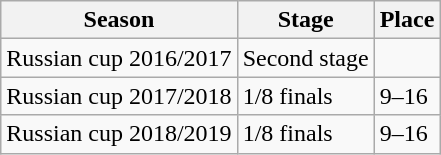<table class="wikitable">
<tr>
<th>Season</th>
<th>Stage</th>
<th>Place</th>
</tr>
<tr>
<td>Russian cup 2016/2017</td>
<td>Second stage</td>
<td></td>
</tr>
<tr>
<td>Russian cup 2017/2018</td>
<td>1/8 finals</td>
<td>9–16</td>
</tr>
<tr>
<td>Russian cup 2018/2019</td>
<td>1/8 finals</td>
<td>9–16</td>
</tr>
</table>
